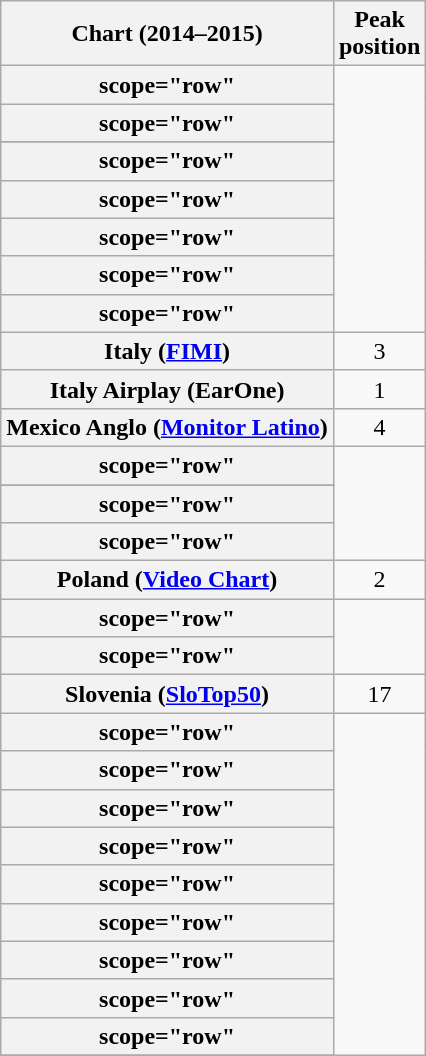<table class="wikitable sortable plainrowheaders" style="text-align:center;">
<tr>
<th scope="col">Chart (2014–2015)</th>
<th scope="col">Peak<br>position</th>
</tr>
<tr>
<th>scope="row"</th>
</tr>
<tr>
<th>scope="row"</th>
</tr>
<tr>
</tr>
<tr>
</tr>
<tr>
<th>scope="row"</th>
</tr>
<tr>
<th>scope="row"</th>
</tr>
<tr>
<th>scope="row"</th>
</tr>
<tr>
<th>scope="row"</th>
</tr>
<tr>
<th>scope="row"</th>
</tr>
<tr>
<th scope="row">Italy (<a href='#'>FIMI</a>)</th>
<td align="center">3</td>
</tr>
<tr>
<th scope="row">Italy Airplay (EarOne)</th>
<td>1</td>
</tr>
<tr>
<th scope="row">Mexico Anglo (<a href='#'>Monitor Latino</a>)</th>
<td align="center">4</td>
</tr>
<tr>
<th>scope="row"</th>
</tr>
<tr>
</tr>
<tr>
<th>scope="row"</th>
</tr>
<tr>
<th>scope="row"</th>
</tr>
<tr>
<th scope="row">Poland (<a href='#'>Video Chart</a>)</th>
<td align=center>2</td>
</tr>
<tr>
<th>scope="row"</th>
</tr>
<tr>
<th>scope="row"</th>
</tr>
<tr>
<th scope="row">Slovenia (<a href='#'>SloTop50</a>)</th>
<td align=center>17</td>
</tr>
<tr>
<th>scope="row"</th>
</tr>
<tr>
<th>scope="row"</th>
</tr>
<tr>
<th>scope="row"</th>
</tr>
<tr>
<th>scope="row"</th>
</tr>
<tr>
<th>scope="row"</th>
</tr>
<tr>
<th>scope="row"</th>
</tr>
<tr>
<th>scope="row"</th>
</tr>
<tr>
<th>scope="row"</th>
</tr>
<tr>
<th>scope="row"</th>
</tr>
<tr>
</tr>
</table>
